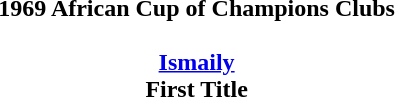<table width=95%>
<tr align=center>
<td><strong>1969 African Cup of Champions Clubs</strong><br>  <br><strong><a href='#'>Ismaily</a></strong><br><strong>First Title</strong></td>
</tr>
</table>
